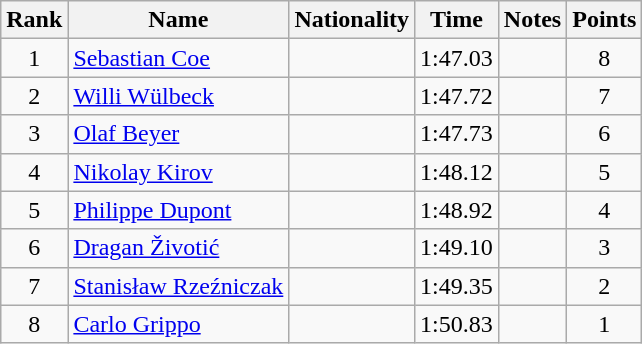<table class="wikitable sortable" style="text-align:center">
<tr>
<th>Rank</th>
<th>Name</th>
<th>Nationality</th>
<th>Time</th>
<th>Notes</th>
<th>Points</th>
</tr>
<tr>
<td>1</td>
<td align=left><a href='#'>Sebastian Coe</a></td>
<td align=left></td>
<td>1:47.03</td>
<td></td>
<td>8</td>
</tr>
<tr>
<td>2</td>
<td align=left><a href='#'>Willi Wülbeck</a></td>
<td align=left></td>
<td>1:47.72</td>
<td></td>
<td>7</td>
</tr>
<tr>
<td>3</td>
<td align=left><a href='#'>Olaf Beyer</a></td>
<td align=left></td>
<td>1:47.73</td>
<td></td>
<td>6</td>
</tr>
<tr>
<td>4</td>
<td align=left><a href='#'>Nikolay Kirov</a></td>
<td align=left></td>
<td>1:48.12</td>
<td></td>
<td>5</td>
</tr>
<tr>
<td>5</td>
<td align=left><a href='#'>Philippe Dupont</a></td>
<td align=left></td>
<td>1:48.92</td>
<td></td>
<td>4</td>
</tr>
<tr>
<td>6</td>
<td align=left><a href='#'>Dragan Životić</a></td>
<td align=left></td>
<td>1:49.10</td>
<td></td>
<td>3</td>
</tr>
<tr>
<td>7</td>
<td align=left><a href='#'>Stanisław Rzeźniczak</a></td>
<td align=left></td>
<td>1:49.35</td>
<td></td>
<td>2</td>
</tr>
<tr>
<td>8</td>
<td align=left><a href='#'>Carlo Grippo</a></td>
<td align=left></td>
<td>1:50.83</td>
<td></td>
<td>1</td>
</tr>
</table>
